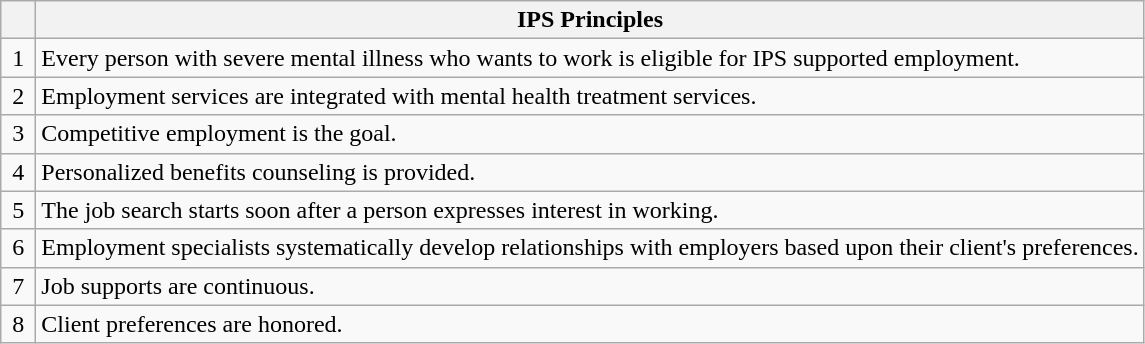<table class="wikitable">
<tr>
<th></th>
<th>IPS Principles</th>
</tr>
<tr>
<td> 1 </td>
<td>Every person with severe mental illness who wants to work is eligible for IPS supported employment.</td>
</tr>
<tr>
<td> 2 </td>
<td>Employment services are integrated with mental health treatment services.</td>
</tr>
<tr>
<td> 3 </td>
<td>Competitive employment is the goal.</td>
</tr>
<tr>
<td> 4 </td>
<td>Personalized benefits counseling is provided.</td>
</tr>
<tr>
<td> 5 </td>
<td>The job search starts soon after a person expresses interest in working.</td>
</tr>
<tr>
<td> 6 </td>
<td>Employment specialists systematically develop relationships with employers based upon their client's preferences.</td>
</tr>
<tr>
<td> 7 </td>
<td>Job supports are continuous.</td>
</tr>
<tr>
<td> 8 </td>
<td>Client preferences are honored.</td>
</tr>
</table>
